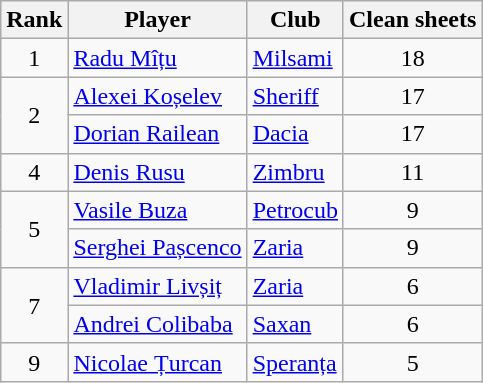<table class="wikitable" style="text-align:center">
<tr>
<th>Rank</th>
<th>Player</th>
<th>Club</th>
<th>Clean sheets</th>
</tr>
<tr>
<td rowspan="1">1</td>
<td align="left"> <a href='#'>Radu Mîțu</a></td>
<td align="left"><a href='#'>Milsami</a></td>
<td>18</td>
</tr>
<tr>
<td rowspan="2">2</td>
<td align="left"> <a href='#'>Alexei Koșelev</a></td>
<td align="left"><a href='#'>Sheriff</a></td>
<td>17</td>
</tr>
<tr>
<td align="left"> <a href='#'>Dorian Railean</a></td>
<td align="left"><a href='#'>Dacia</a></td>
<td>17</td>
</tr>
<tr>
<td rowspan="1">4</td>
<td align="left"> <a href='#'>Denis Rusu</a></td>
<td align="left"><a href='#'>Zimbru</a></td>
<td>11</td>
</tr>
<tr>
<td rowspan="2">5</td>
<td align="left"> <a href='#'>Vasile Buza</a></td>
<td align="left"><a href='#'>Petrocub</a></td>
<td>9</td>
</tr>
<tr>
<td align="left"> <a href='#'>Serghei Pașcenco</a></td>
<td align="left"><a href='#'>Zaria</a></td>
<td>9</td>
</tr>
<tr>
<td rowspan="2">7</td>
<td align="left"> <a href='#'>Vladimir Livșiț</a></td>
<td align="left"><a href='#'>Zaria</a></td>
<td>6</td>
</tr>
<tr>
<td align="left"> <a href='#'>Andrei Colibaba</a></td>
<td align="left"><a href='#'>Saxan</a></td>
<td>6</td>
</tr>
<tr>
<td rowspan="1">9</td>
<td align="left"> <a href='#'>Nicolae Țurcan</a></td>
<td align="left"><a href='#'>Speranța</a></td>
<td>5</td>
</tr>
</table>
